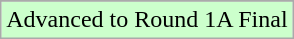<table class="wikitable">
<tr>
</tr>
<tr width=10px bgcolor="#ccffcc">
<td>Advanced to Round 1A Final</td>
</tr>
</table>
